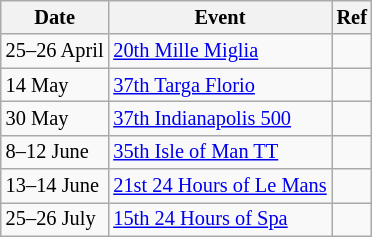<table class="wikitable" style="font-size: 85%">
<tr>
<th>Date</th>
<th>Event</th>
<th>Ref</th>
</tr>
<tr>
<td>25–26 April</td>
<td><a href='#'>20th Mille Miglia</a></td>
<td></td>
</tr>
<tr>
<td>14 May</td>
<td><a href='#'>37th Targa Florio</a></td>
<td></td>
</tr>
<tr>
<td>30 May</td>
<td><a href='#'>37th Indianapolis 500</a></td>
<td></td>
</tr>
<tr>
<td>8–12 June</td>
<td><a href='#'>35th Isle of Man TT</a></td>
<td></td>
</tr>
<tr>
<td>13–14 June</td>
<td><a href='#'>21st 24 Hours of Le Mans</a></td>
<td></td>
</tr>
<tr>
<td>25–26 July</td>
<td><a href='#'>15th 24 Hours of Spa</a></td>
<td></td>
</tr>
</table>
